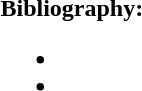<table>
<tr>
<td style="text-align: left;"><strong>Bibliography:</strong><br><ul><li></li><li></li></ul></td>
</tr>
</table>
